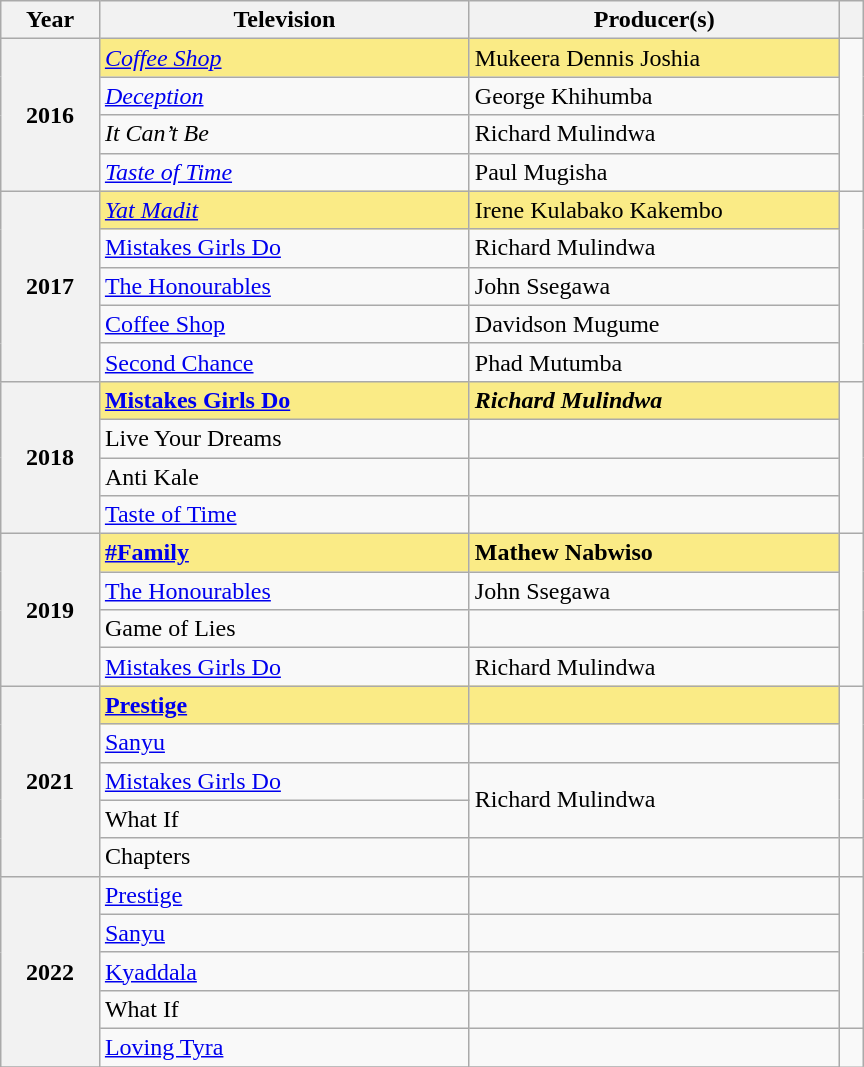<table class="wikitable sortable">
<tr>
<th scope="col" style="width:8%;">Year</th>
<th scope="col" style="width:30%;">Television</th>
<th scope="col" style="width:30%;">Producer(s)</th>
<th scope="col" style="width:2%;" class="unsortable"></th>
</tr>
<tr>
<th scope="row" rowspan=4  style="text-align:center;">2016 <br></th>
<td style="background:#FAEB86;"><em><a href='#'>Coffee Shop</a></em></td>
<td style="background:#FAEB86;">Mukeera Dennis Joshia</td>
<td rowspan="4"></td>
</tr>
<tr>
<td><em><a href='#'>Deception</a></em></td>
<td>George Khihumba</td>
</tr>
<tr>
<td><em>It Can’t Be</em></td>
<td>Richard Mulindwa</td>
</tr>
<tr>
<td><em><a href='#'>Taste of Time</a></em></td>
<td>Paul Mugisha</td>
</tr>
<tr>
<th scope="row" rowspan=5 style="text-align:center;">2017 <br></th>
<td style="background:#FAEB86;"><em><a href='#'>Yat Madit</a> </em></td>
<td style="background:#FAEB86;">Irene Kulabako Kakembo</td>
<td rowspan="5"></td>
</tr>
<tr>
<td><a href='#'>Mistakes Girls Do</a></td>
<td>Richard Mulindwa</td>
</tr>
<tr>
<td><a href='#'>The Honourables</a></td>
<td>John Ssegawa</td>
</tr>
<tr>
<td><a href='#'>Coffee Shop</a></td>
<td>Davidson Mugume</td>
</tr>
<tr>
<td><a href='#'>Second Chance</a></td>
<td>Phad Mutumba</td>
</tr>
<tr>
<th scope="row" rowspan=4 style="text-align:center;">2018 <br></th>
<td style="background:#FAEB86;"><strong><a href='#'>Mistakes Girls Do</a></strong></td>
<td style="background:#FAEB86;"><strong><em>Richard Mulindwa</em></strong></td>
<td rowspan="4"></td>
</tr>
<tr>
<td>Live Your Dreams</td>
<td></td>
</tr>
<tr>
<td>Anti Kale</td>
<td></td>
</tr>
<tr>
<td><a href='#'>Taste of Time</a></td>
<td></td>
</tr>
<tr>
<th scope="row" rowspan=4 style="text-align:center;">2019 <br></th>
<td style="background:#FAEB86;"><strong><a href='#'>#Family</a></strong></td>
<td style="background:#FAEB86;"><strong>Mathew Nabwiso</strong></td>
<td rowspan="4"></td>
</tr>
<tr>
<td><a href='#'>The Honourables</a></td>
<td>John Ssegawa</td>
</tr>
<tr>
<td>Game of Lies</td>
<td></td>
</tr>
<tr>
<td><a href='#'>Mistakes Girls Do</a></td>
<td>Richard Mulindwa</td>
</tr>
<tr>
<th scope="row" rowspan=5 style="text-align:center;">2021 <br></th>
<td style="background:#FAEB86;"><strong><a href='#'>Prestige</a></strong></td>
<td style="background:#FAEB86;"></td>
<td rowspan="4"></td>
</tr>
<tr>
<td><a href='#'>Sanyu</a></td>
<td></td>
</tr>
<tr>
<td><a href='#'>Mistakes Girls Do</a></td>
<td rowspan=2>Richard Mulindwa</td>
</tr>
<tr>
<td>What If</td>
</tr>
<tr>
<td>Chapters</td>
<td></td>
</tr>
<tr>
<th scope="row" rowspan=5 style="text-align:center;">2022 <br></th>
<td><a href='#'>Prestige</a></td>
<td></td>
<td rowspan="4"></td>
</tr>
<tr>
<td><a href='#'>Sanyu</a></td>
<td></td>
</tr>
<tr>
<td><a href='#'>Kyaddala</a></td>
<td></td>
</tr>
<tr>
<td>What If</td>
</tr>
<tr>
<td><a href='#'>Loving Tyra</a></td>
<td></td>
</tr>
<tr>
</tr>
</table>
